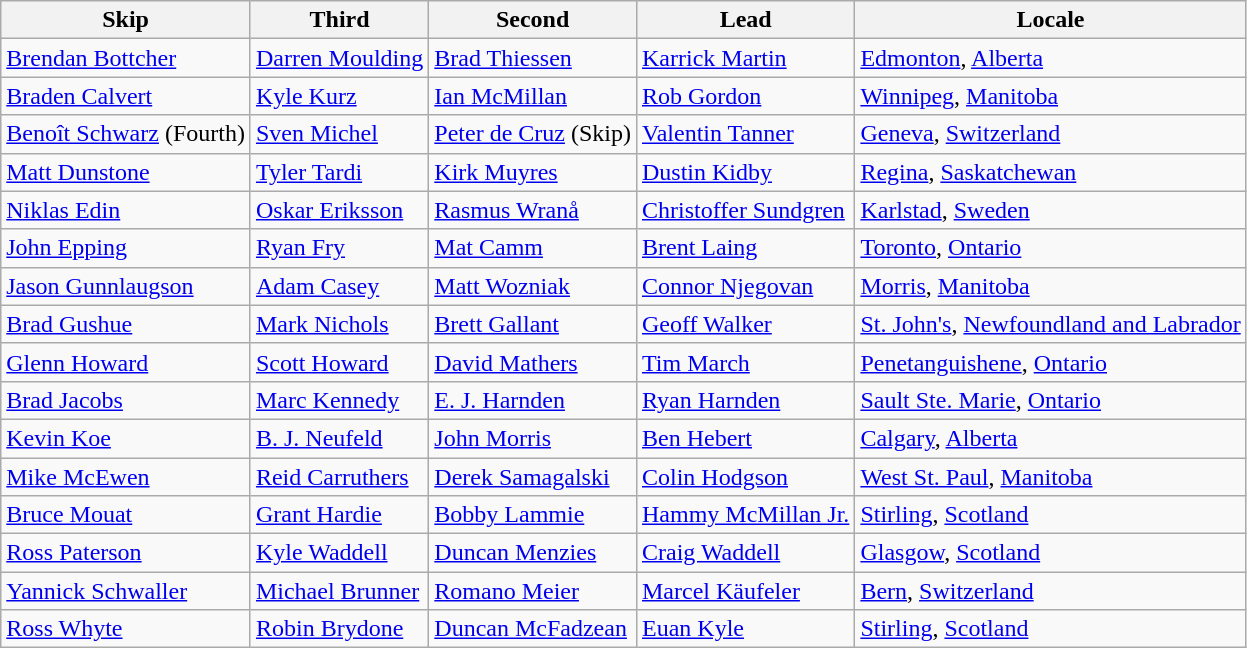<table class=wikitable>
<tr>
<th scope="col">Skip</th>
<th scope="col">Third</th>
<th scope="col">Second</th>
<th scope="col">Lead</th>
<th scope="col">Locale</th>
</tr>
<tr>
<td><a href='#'>Brendan Bottcher</a></td>
<td><a href='#'>Darren Moulding</a></td>
<td><a href='#'>Brad Thiessen</a></td>
<td><a href='#'>Karrick Martin</a></td>
<td> <a href='#'>Edmonton</a>, <a href='#'>Alberta</a></td>
</tr>
<tr>
<td><a href='#'>Braden Calvert</a></td>
<td><a href='#'>Kyle Kurz</a></td>
<td><a href='#'>Ian McMillan</a></td>
<td><a href='#'>Rob Gordon</a></td>
<td> <a href='#'>Winnipeg</a>, <a href='#'>Manitoba</a></td>
</tr>
<tr>
<td><a href='#'>Benoît Schwarz</a> (Fourth)</td>
<td><a href='#'>Sven Michel</a></td>
<td><a href='#'>Peter de Cruz</a> (Skip)</td>
<td><a href='#'>Valentin Tanner</a></td>
<td> <a href='#'>Geneva</a>, <a href='#'>Switzerland</a></td>
</tr>
<tr>
<td><a href='#'>Matt Dunstone</a></td>
<td><a href='#'>Tyler Tardi</a></td>
<td><a href='#'>Kirk Muyres</a></td>
<td><a href='#'>Dustin Kidby</a></td>
<td> <a href='#'>Regina</a>, <a href='#'>Saskatchewan</a></td>
</tr>
<tr>
<td><a href='#'>Niklas Edin</a></td>
<td><a href='#'>Oskar Eriksson</a></td>
<td><a href='#'>Rasmus Wranå</a></td>
<td><a href='#'>Christoffer Sundgren</a></td>
<td> <a href='#'>Karlstad</a>, <a href='#'>Sweden</a></td>
</tr>
<tr>
<td><a href='#'>John Epping</a></td>
<td><a href='#'>Ryan Fry</a></td>
<td><a href='#'>Mat Camm</a></td>
<td><a href='#'>Brent Laing</a></td>
<td> <a href='#'>Toronto</a>, <a href='#'>Ontario</a></td>
</tr>
<tr>
<td><a href='#'>Jason Gunnlaugson</a></td>
<td><a href='#'>Adam Casey</a></td>
<td><a href='#'>Matt Wozniak</a></td>
<td><a href='#'>Connor Njegovan</a></td>
<td> <a href='#'>Morris</a>, <a href='#'>Manitoba</a></td>
</tr>
<tr>
<td><a href='#'>Brad Gushue</a></td>
<td><a href='#'>Mark Nichols</a></td>
<td><a href='#'>Brett Gallant</a></td>
<td><a href='#'>Geoff Walker</a></td>
<td> <a href='#'>St. John's</a>, <a href='#'>Newfoundland and Labrador</a></td>
</tr>
<tr>
<td><a href='#'>Glenn Howard</a></td>
<td><a href='#'>Scott Howard</a></td>
<td><a href='#'>David Mathers</a></td>
<td><a href='#'>Tim March</a></td>
<td> <a href='#'>Penetanguishene</a>, <a href='#'>Ontario</a></td>
</tr>
<tr>
<td><a href='#'>Brad Jacobs</a></td>
<td><a href='#'>Marc Kennedy</a></td>
<td><a href='#'>E. J. Harnden</a></td>
<td><a href='#'>Ryan Harnden</a></td>
<td> <a href='#'>Sault Ste. Marie</a>, <a href='#'>Ontario</a></td>
</tr>
<tr>
<td><a href='#'>Kevin Koe</a></td>
<td><a href='#'>B. J. Neufeld</a></td>
<td><a href='#'>John Morris</a></td>
<td><a href='#'>Ben Hebert</a></td>
<td> <a href='#'>Calgary</a>, <a href='#'>Alberta</a></td>
</tr>
<tr>
<td><a href='#'>Mike McEwen</a></td>
<td><a href='#'>Reid Carruthers</a></td>
<td><a href='#'>Derek Samagalski</a></td>
<td><a href='#'>Colin Hodgson</a></td>
<td> <a href='#'>West St. Paul</a>, <a href='#'>Manitoba</a></td>
</tr>
<tr>
<td><a href='#'>Bruce Mouat</a></td>
<td><a href='#'>Grant Hardie</a></td>
<td><a href='#'>Bobby Lammie</a></td>
<td><a href='#'>Hammy McMillan Jr.</a></td>
<td> <a href='#'>Stirling</a>, <a href='#'>Scotland</a></td>
</tr>
<tr>
<td><a href='#'>Ross Paterson</a></td>
<td><a href='#'>Kyle Waddell</a></td>
<td><a href='#'>Duncan Menzies</a></td>
<td><a href='#'>Craig Waddell</a></td>
<td> <a href='#'>Glasgow</a>, <a href='#'>Scotland</a></td>
</tr>
<tr>
<td><a href='#'>Yannick Schwaller</a></td>
<td><a href='#'>Michael Brunner</a></td>
<td><a href='#'>Romano Meier</a></td>
<td><a href='#'>Marcel Käufeler</a></td>
<td> <a href='#'>Bern</a>, <a href='#'>Switzerland</a></td>
</tr>
<tr>
<td><a href='#'>Ross Whyte</a></td>
<td><a href='#'>Robin Brydone</a></td>
<td><a href='#'>Duncan McFadzean</a></td>
<td><a href='#'>Euan Kyle</a></td>
<td> <a href='#'>Stirling</a>, <a href='#'>Scotland</a></td>
</tr>
</table>
